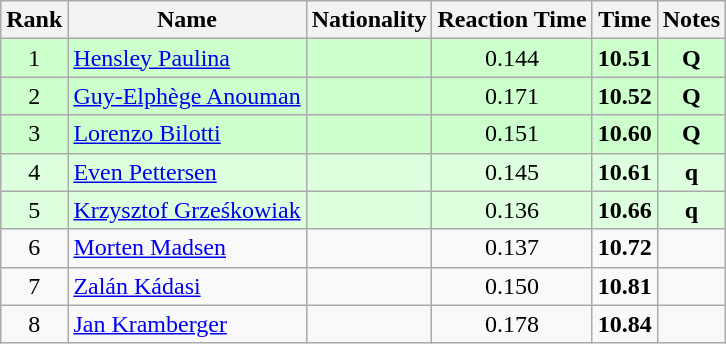<table class="wikitable sortable" style="text-align:center">
<tr>
<th>Rank</th>
<th>Name</th>
<th>Nationality</th>
<th>Reaction Time</th>
<th>Time</th>
<th>Notes</th>
</tr>
<tr bgcolor=ccffcc>
<td>1</td>
<td align=left><a href='#'>Hensley Paulina</a></td>
<td align=left></td>
<td>0.144</td>
<td><strong>10.51</strong></td>
<td><strong>Q</strong></td>
</tr>
<tr bgcolor=ccffcc>
<td>2</td>
<td align=left><a href='#'>Guy-Elphège Anouman</a></td>
<td align=left></td>
<td>0.171</td>
<td><strong>10.52</strong></td>
<td><strong>Q</strong></td>
</tr>
<tr bgcolor=ccffcc>
<td>3</td>
<td align=left><a href='#'>Lorenzo Bilotti</a></td>
<td align=left></td>
<td>0.151</td>
<td><strong>10.60</strong></td>
<td><strong>Q</strong></td>
</tr>
<tr bgcolor=ddffdd>
<td>4</td>
<td align=left><a href='#'>Even Pettersen</a></td>
<td align=left></td>
<td>0.145</td>
<td><strong>10.61</strong></td>
<td><strong>q</strong></td>
</tr>
<tr bgcolor=ddffdd>
<td>5</td>
<td align=left><a href='#'>Krzysztof Grześkowiak</a></td>
<td align=left></td>
<td>0.136</td>
<td><strong>10.66</strong></td>
<td><strong>q</strong></td>
</tr>
<tr>
<td>6</td>
<td align=left><a href='#'>Morten Madsen</a></td>
<td align=left></td>
<td>0.137</td>
<td><strong>10.72</strong></td>
<td></td>
</tr>
<tr>
<td>7</td>
<td align=left><a href='#'>Zalán Kádasi</a></td>
<td align=left></td>
<td>0.150</td>
<td><strong>10.81</strong></td>
<td></td>
</tr>
<tr>
<td>8</td>
<td align=left><a href='#'>Jan Kramberger</a></td>
<td align=left></td>
<td>0.178</td>
<td><strong>10.84</strong></td>
<td></td>
</tr>
</table>
